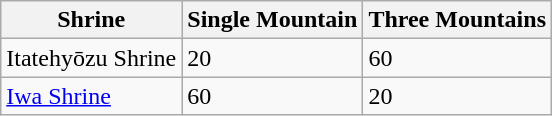<table class="wikitable">
<tr>
<th>Shrine</th>
<th>Single Mountain</th>
<th>Three Mountains</th>
</tr>
<tr>
<td>Itatehyōzu Shrine</td>
<td>20</td>
<td>60</td>
</tr>
<tr>
<td><a href='#'>Iwa Shrine</a></td>
<td>60</td>
<td>20</td>
</tr>
</table>
